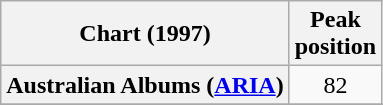<table class="wikitable sortable plainrowheaders" style="text-align:center;">
<tr>
<th>Chart (1997)</th>
<th>Peak<br>position</th>
</tr>
<tr>
<th scope="row">Australian Albums (<a href='#'>ARIA</a>)</th>
<td>82</td>
</tr>
<tr>
</tr>
<tr>
</tr>
<tr>
</tr>
<tr>
</tr>
<tr>
</tr>
<tr>
</tr>
<tr>
</tr>
<tr>
</tr>
<tr>
</tr>
</table>
